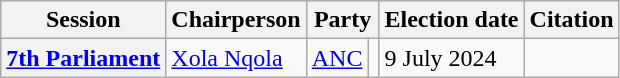<table class="wikitable">
<tr>
<th>Session</th>
<th>Chairperson</th>
<th colspan="2">Party</th>
<th>Election date</th>
<th>Citation</th>
</tr>
<tr>
<th><a href='#'>7th Parliament</a></th>
<td><a href='#'>Xola Nqola</a></td>
<td><a href='#'>ANC</a></td>
<td></td>
<td>9 July 2024</td>
<td></td>
</tr>
</table>
